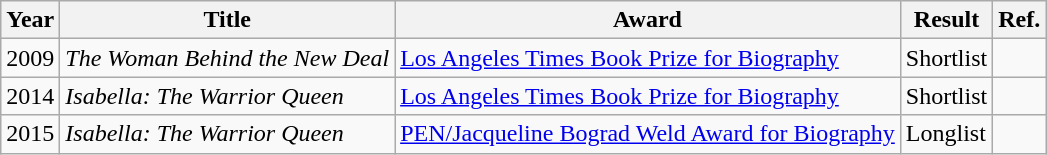<table class="wikitable sortable mw-collapsible">
<tr>
<th>Year</th>
<th>Title</th>
<th>Award</th>
<th>Result</th>
<th>Ref.</th>
</tr>
<tr>
<td>2009</td>
<td><em>The Woman Behind the New Deal</em></td>
<td><a href='#'>Los Angeles Times Book Prize for Biography</a></td>
<td>Shortlist</td>
<td></td>
</tr>
<tr>
<td>2014</td>
<td><em>Isabella: The Warrior Queen</em></td>
<td><a href='#'>Los Angeles Times Book Prize for Biography</a></td>
<td>Shortlist</td>
<td></td>
</tr>
<tr>
<td>2015</td>
<td><em>Isabella: The Warrior Queen</em></td>
<td><a href='#'>PEN/Jacqueline Bograd Weld Award for Biography</a></td>
<td>Longlist</td>
<td></td>
</tr>
</table>
